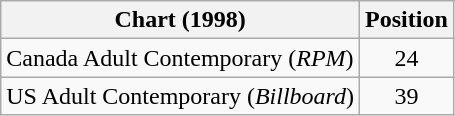<table class="wikitable">
<tr>
<th>Chart (1998)</th>
<th>Position</th>
</tr>
<tr>
<td>Canada Adult Contemporary (<em>RPM</em>)</td>
<td align="center">24</td>
</tr>
<tr>
<td>US Adult Contemporary (<em>Billboard</em>)</td>
<td align="center">39</td>
</tr>
</table>
